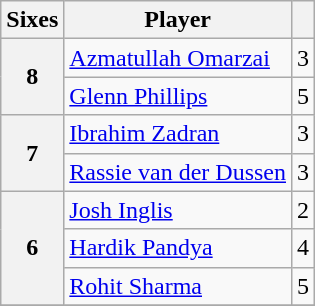<table class="wikitable">
<tr>
<th scope="col">Sixes</th>
<th scope="col">Player</th>
<th scope="col"></th>
</tr>
<tr>
<th rowspan=2>8</th>
<td> <a href='#'>Azmatullah Omarzai</a></td>
<td>3</td>
</tr>
<tr>
<td> <a href='#'>Glenn Phillips</a></td>
<td>5</td>
</tr>
<tr>
<th rowspan=2>7</th>
<td> <a href='#'>Ibrahim Zadran</a></td>
<td>3</td>
</tr>
<tr>
<td> <a href='#'>Rassie van der Dussen</a></td>
<td>3</td>
</tr>
<tr>
<th rowspan=3>6</th>
<td> <a href='#'>Josh Inglis</a></td>
<td>2</td>
</tr>
<tr>
<td> <a href='#'>Hardik Pandya</a></td>
<td>4</td>
</tr>
<tr>
<td> <a href='#'>Rohit Sharma</a></td>
<td>5</td>
</tr>
<tr>
</tr>
</table>
